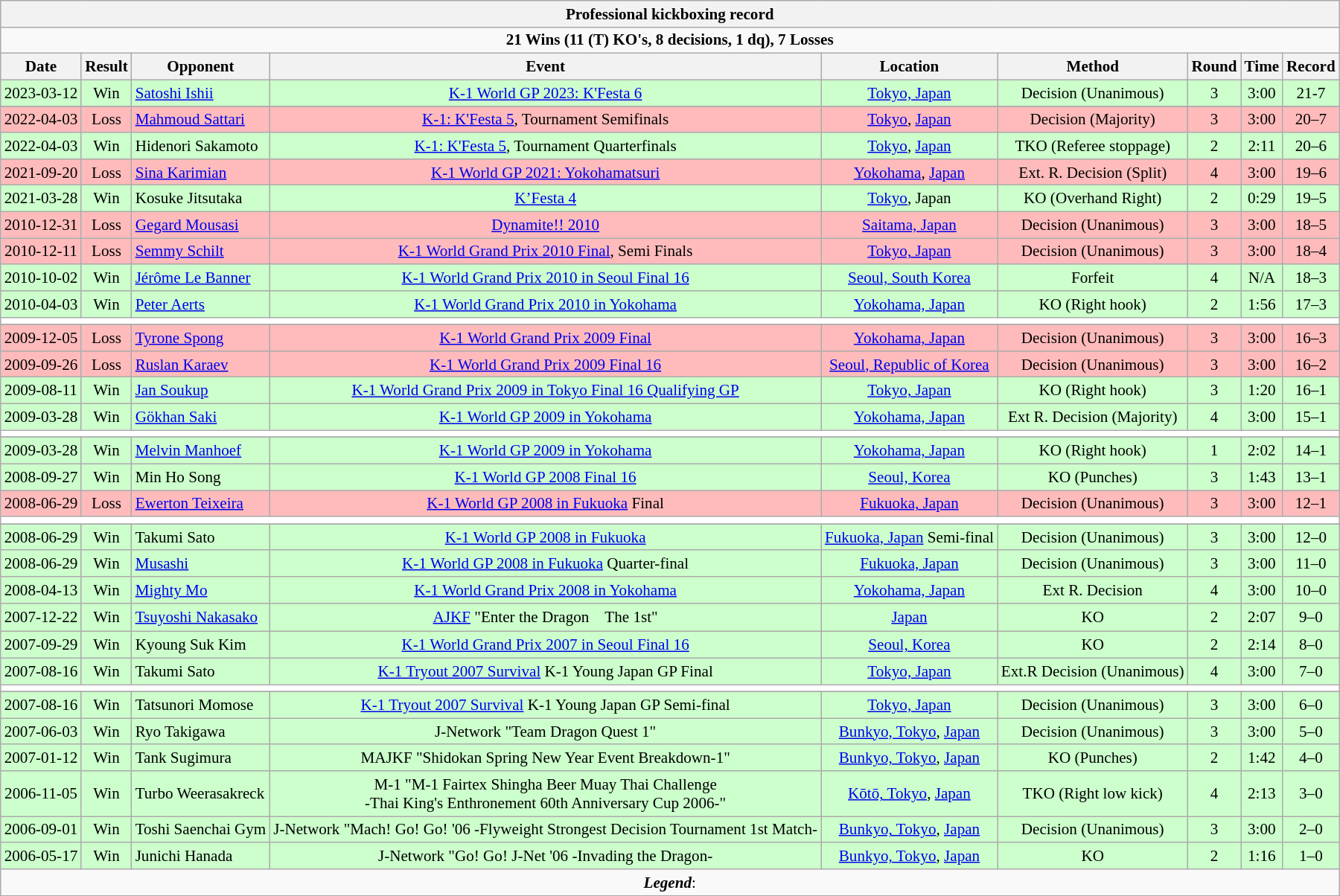<table class="wikitable collapsible"  style="font-size:88%; text-align:center;">
<tr>
<th colspan=9>Professional kickboxing record</th>
</tr>
<tr>
<td colspan=9><strong>21 Wins (11 (T) KO's, 8 decisions, 1 dq), 7 Losses</strong></td>
</tr>
<tr>
<th>Date</th>
<th>Result</th>
<th>Opponent</th>
<th>Event</th>
<th>Location</th>
<th>Method</th>
<th>Round</th>
<th>Time</th>
<th>Record</th>
</tr>
<tr style="background:#cfc;">
<td>2023-03-12</td>
<td>Win</td>
<td align=left> <a href='#'>Satoshi Ishii</a></td>
<td><a href='#'>K-1 World GP 2023: K'Festa 6</a></td>
<td><a href='#'>Tokyo, Japan</a></td>
<td>Decision (Unanimous)</td>
<td>3</td>
<td>3:00</td>
<td>21-7</td>
</tr>
<tr>
</tr>
<tr style="text-align:center; background:#fbb">
<td>2022-04-03</td>
<td>Loss</td>
<td align=left> <a href='#'>Mahmoud Sattari</a></td>
<td><a href='#'>K-1: K'Festa 5</a>, Tournament Semifinals</td>
<td><a href='#'>Tokyo</a>, <a href='#'>Japan</a></td>
<td>Decision (Majority)</td>
<td>3</td>
<td>3:00</td>
<td>20–7</td>
</tr>
<tr bgcolor="#CCFFCC">
<td>2022-04-03</td>
<td>Win</td>
<td align=left> Hidenori Sakamoto</td>
<td><a href='#'>K-1: K'Festa 5</a>, Tournament Quarterfinals</td>
<td><a href='#'>Tokyo</a>, <a href='#'>Japan</a></td>
<td>TKO (Referee stoppage)</td>
<td>2</td>
<td>2:11</td>
<td>20–6</td>
</tr>
<tr style="text-align:center; background:#FFBBBB">
<td>2021-09-20</td>
<td>Loss</td>
<td align=left> <a href='#'>Sina Karimian</a></td>
<td><a href='#'>K-1 World GP 2021: Yokohamatsuri</a></td>
<td><a href='#'>Yokohama</a>, <a href='#'>Japan</a></td>
<td>Ext. R. Decision (Split)</td>
<td>4</td>
<td>3:00</td>
<td>19–6</td>
</tr>
<tr bgcolor="#CCFFCC">
<td>2021-03-28</td>
<td>Win</td>
<td align=left> Kosuke Jitsutaka</td>
<td><a href='#'>K’Festa 4</a></td>
<td><a href='#'>Tokyo</a>, Japan</td>
<td>KO (Overhand Right)</td>
<td>2</td>
<td>0:29</td>
<td>19–5</td>
</tr>
<tr bgcolor="#FFBBBB">
<td>2010-12-31</td>
<td>Loss</td>
<td align=left> <a href='#'>Gegard Mousasi</a></td>
<td><a href='#'>Dynamite!! 2010</a></td>
<td><a href='#'>Saitama, Japan</a></td>
<td>Decision (Unanimous)</td>
<td>3</td>
<td>3:00</td>
<td>18–5</td>
</tr>
<tr bgcolor="#FFBBBB">
<td>2010-12-11</td>
<td>Loss</td>
<td align=left> <a href='#'>Semmy Schilt</a></td>
<td><a href='#'>K-1 World Grand Prix 2010 Final</a>, Semi Finals</td>
<td><a href='#'>Tokyo, Japan</a></td>
<td>Decision (Unanimous)</td>
<td>3</td>
<td>3:00</td>
<td>18–4</td>
</tr>
<tr bgcolor="#CCFFCC">
<td>2010-10-02</td>
<td>Win</td>
<td align=left> <a href='#'>Jérôme Le Banner</a></td>
<td><a href='#'>K-1 World Grand Prix 2010 in Seoul Final 16</a></td>
<td><a href='#'>Seoul, South Korea</a></td>
<td>Forfeit</td>
<td>4</td>
<td>N/A</td>
<td>18–3</td>
</tr>
<tr bgcolor="#CCFFCC">
<td>2010-04-03</td>
<td>Win</td>
<td align=left> <a href='#'>Peter Aerts</a></td>
<td><a href='#'>K-1 World Grand Prix 2010 in Yokohama</a></td>
<td><a href='#'>Yokohama, Japan</a></td>
<td>KO (Right hook)</td>
<td>2</td>
<td>1:56</td>
<td>17–3</td>
</tr>
<tr bgcolor="#CCFFCC">
<th style="background:white" colspan=9></th>
</tr>
<tr>
</tr>
<tr bgcolor="#FFBBBB">
<td>2009-12-05</td>
<td>Loss</td>
<td align=left> <a href='#'>Tyrone Spong</a></td>
<td><a href='#'>K-1 World Grand Prix 2009 Final</a></td>
<td><a href='#'>Yokohama, Japan</a></td>
<td>Decision (Unanimous)</td>
<td>3</td>
<td>3:00</td>
<td>16–3</td>
</tr>
<tr bgcolor="#FFBBBB">
<td>2009-09-26</td>
<td>Loss</td>
<td align=left> <a href='#'>Ruslan Karaev</a></td>
<td><a href='#'>K-1 World Grand Prix 2009 Final 16</a></td>
<td><a href='#'>Seoul, Republic of Korea</a></td>
<td>Decision (Unanimous)</td>
<td>3</td>
<td>3:00</td>
<td>16–2</td>
</tr>
<tr bgcolor="#CCFFCC">
<td>2009-08-11</td>
<td>Win</td>
<td align=left> <a href='#'>Jan Soukup</a></td>
<td><a href='#'>K-1 World Grand Prix 2009 in Tokyo Final 16 Qualifying GP</a></td>
<td><a href='#'>Tokyo, Japan</a></td>
<td>KO (Right hook)</td>
<td>3</td>
<td>1:20</td>
<td>16–1</td>
</tr>
<tr bgcolor="#CCFFCC">
<td>2009-03-28</td>
<td>Win</td>
<td align=left> <a href='#'>Gökhan Saki</a></td>
<td><a href='#'>K-1 World GP 2009 in Yokohama</a></td>
<td><a href='#'>Yokohama, Japan</a></td>
<td>Ext R. Decision (Majority)</td>
<td>4</td>
<td>3:00</td>
<td>15–1</td>
</tr>
<tr>
<th style="background:white" colspan=9></th>
</tr>
<tr>
</tr>
<tr bgcolor="#CCFFCC">
<td>2009-03-28</td>
<td>Win</td>
<td align=left> <a href='#'>Melvin Manhoef</a></td>
<td><a href='#'>K-1 World GP 2009 in Yokohama</a></td>
<td><a href='#'>Yokohama, Japan</a></td>
<td>KO (Right hook)</td>
<td>1</td>
<td>2:02</td>
<td>14–1</td>
</tr>
<tr bgcolor="#CCFFCC">
<td>2008-09-27</td>
<td>Win</td>
<td align=left> Min Ho Song</td>
<td><a href='#'>K-1 World GP 2008 Final 16</a></td>
<td><a href='#'>Seoul, Korea</a></td>
<td>KO (Punches)</td>
<td>3</td>
<td>1:43</td>
<td>13–1</td>
</tr>
<tr bgcolor="#FFBBBB">
<td>2008-06-29</td>
<td>Loss</td>
<td align=left> <a href='#'>Ewerton Teixeira</a></td>
<td><a href='#'>K-1 World GP 2008 in Fukuoka</a> Final</td>
<td><a href='#'>Fukuoka, Japan</a></td>
<td>Decision (Unanimous)</td>
<td>3</td>
<td>3:00</td>
<td>12–1</td>
</tr>
<tr>
<th style="background:white" colspan=9></th>
</tr>
<tr>
</tr>
<tr bgcolor="#CCFFCC">
<td>2008-06-29</td>
<td>Win</td>
<td align=left> Takumi Sato</td>
<td><a href='#'>K-1 World GP 2008 in Fukuoka</a></td>
<td><a href='#'>Fukuoka, Japan</a> Semi-final</td>
<td>Decision (Unanimous)</td>
<td>3</td>
<td>3:00</td>
<td>12–0</td>
</tr>
<tr bgcolor="#CCFFCC">
<td>2008-06-29</td>
<td>Win</td>
<td align=left> <a href='#'>Musashi</a></td>
<td><a href='#'>K-1 World GP 2008 in Fukuoka</a> Quarter-final</td>
<td><a href='#'>Fukuoka, Japan</a></td>
<td>Decision (Unanimous)</td>
<td>3</td>
<td>3:00</td>
<td>11–0</td>
</tr>
<tr bgcolor="#CCFFCC">
<td>2008-04-13</td>
<td>Win</td>
<td align=left> <a href='#'>Mighty Mo</a></td>
<td><a href='#'>K-1 World Grand Prix 2008 in Yokohama</a></td>
<td><a href='#'>Yokohama, Japan</a></td>
<td>Ext R. Decision</td>
<td>4</td>
<td>3:00</td>
<td>10–0</td>
</tr>
<tr bgcolor="#CCFFCC">
<td>2007-12-22</td>
<td>Win</td>
<td align=left> <a href='#'>Tsuyoshi Nakasako</a></td>
<td><a href='#'>AJKF</a> "Enter the Dragon　The 1st"</td>
<td><a href='#'>Japan</a></td>
<td>KO</td>
<td>2</td>
<td>2:07</td>
<td>9–0</td>
</tr>
<tr bgcolor="#CCFFCC">
<td>2007-09-29</td>
<td>Win</td>
<td align=left> Kyoung Suk Kim</td>
<td><a href='#'>K-1 World Grand Prix 2007 in Seoul Final 16</a></td>
<td><a href='#'>Seoul, Korea</a></td>
<td>KO</td>
<td>2</td>
<td>2:14</td>
<td>8–0</td>
</tr>
<tr bgcolor="#CCFFCC">
<td>2007-08-16</td>
<td>Win</td>
<td align=left> Takumi Sato</td>
<td><a href='#'>K-1 Tryout 2007 Survival</a> K-1 Young Japan GP Final</td>
<td><a href='#'>Tokyo, Japan</a></td>
<td>Ext.R Decision (Unanimous)</td>
<td>4</td>
<td>3:00</td>
<td>7–0</td>
</tr>
<tr>
<th style="background:white" colspan=9></th>
</tr>
<tr>
</tr>
<tr bgcolor="#CCFFCC">
<td>2007-08-16</td>
<td>Win</td>
<td align=left> Tatsunori Momose</td>
<td><a href='#'>K-1 Tryout 2007 Survival</a> K-1 Young Japan GP Semi-final</td>
<td><a href='#'>Tokyo, Japan</a></td>
<td>Decision (Unanimous)</td>
<td>3</td>
<td>3:00</td>
<td>6–0</td>
</tr>
<tr bgcolor="#CCFFCC">
<td>2007-06-03</td>
<td>Win</td>
<td align=left> Ryo Takigawa</td>
<td>J-Network "Team Dragon Quest 1"</td>
<td><a href='#'>Bunkyo, Tokyo</a>, <a href='#'>Japan</a></td>
<td>Decision (Unanimous)</td>
<td>3</td>
<td>3:00</td>
<td>5–0</td>
</tr>
<tr bgcolor="#CCFFCC">
<td>2007-01-12</td>
<td>Win</td>
<td align=left> Tank Sugimura</td>
<td>MAJKF "Shidokan Spring New Year Event Breakdown-1"</td>
<td><a href='#'>Bunkyo, Tokyo</a>, <a href='#'>Japan</a></td>
<td>KO (Punches)</td>
<td>2</td>
<td>1:42</td>
<td>4–0</td>
</tr>
<tr bgcolor="#CCFFCC">
<td>2006-11-05</td>
<td>Win</td>
<td align=left> Turbo Weerasakreck</td>
<td>M-1 "M-1 Fairtex Shingha Beer Muay Thai Challenge <br>-Thai King's Enthronement 60th Anniversary Cup 2006-"</td>
<td><a href='#'>Kōtō, Tokyo</a>, <a href='#'>Japan</a></td>
<td>TKO (Right low kick)</td>
<td>4</td>
<td>2:13</td>
<td>3–0</td>
</tr>
<tr bgcolor="#CCFFCC">
<td>2006-09-01</td>
<td>Win</td>
<td align=left> Toshi Saenchai Gym</td>
<td>J-Network "Mach! Go! Go! '06 -Flyweight Strongest Decision Tournament 1st Match-</td>
<td><a href='#'>Bunkyo, Tokyo</a>, <a href='#'>Japan</a></td>
<td>Decision (Unanimous)</td>
<td>3</td>
<td>3:00</td>
<td>2–0</td>
</tr>
<tr bgcolor="#CCFFCC">
<td>2006-05-17</td>
<td>Win</td>
<td align=left> Junichi Hanada</td>
<td>J-Network "Go! Go! J-Net '06 -Invading the Dragon-</td>
<td><a href='#'>Bunkyo, Tokyo</a>, <a href='#'>Japan</a></td>
<td>KO</td>
<td>2</td>
<td>1:16</td>
<td>1–0</td>
</tr>
<tr>
<td colspan=9><strong><em>Legend</em></strong>:    </td>
</tr>
</table>
